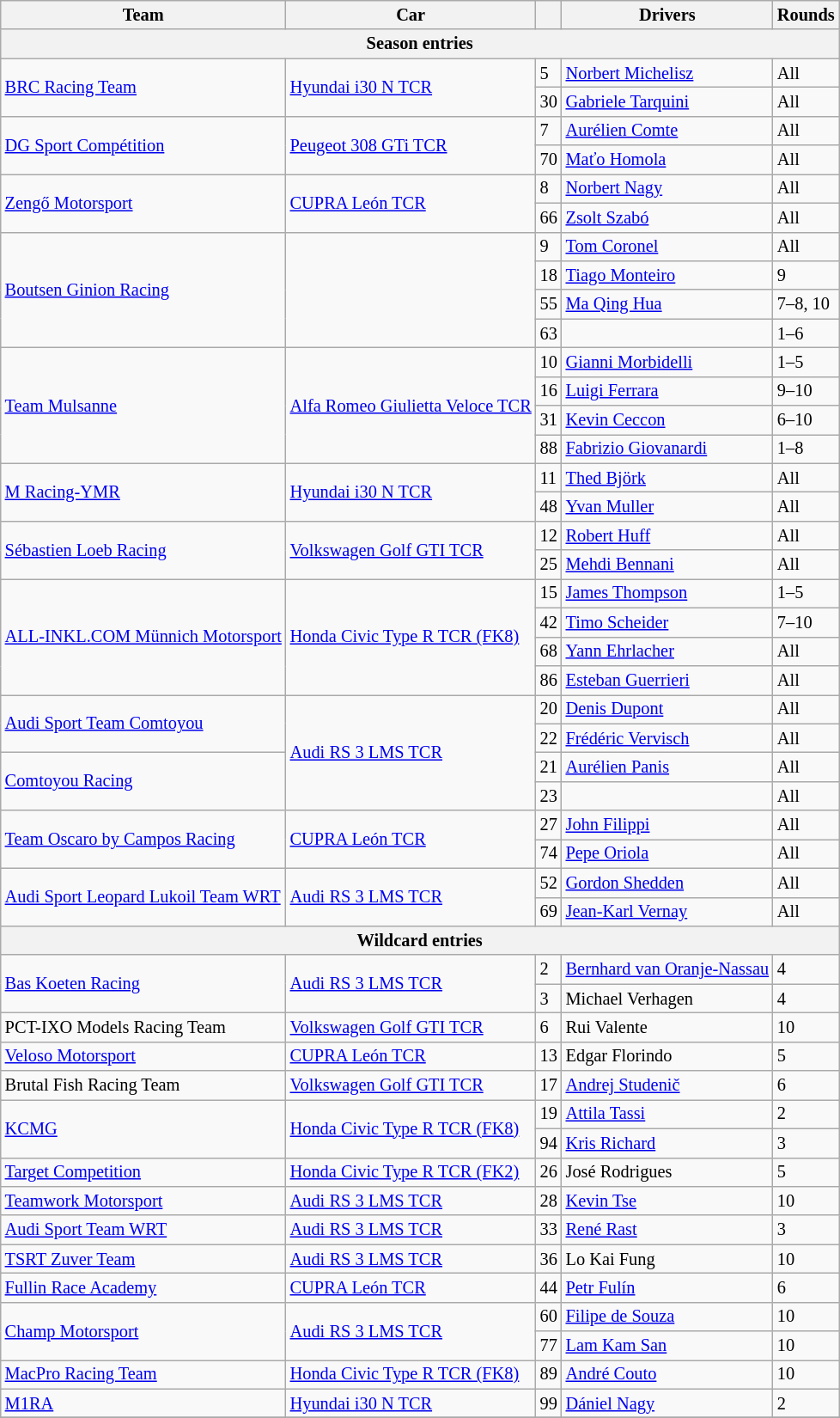<table class="wikitable" style="font-size: 85%">
<tr>
<th>Team</th>
<th>Car</th>
<th></th>
<th>Drivers</th>
<th>Rounds</th>
</tr>
<tr>
<th colspan=5>Season entries</th>
</tr>
<tr>
<td rowspan=2> <a href='#'>BRC Racing Team</a></td>
<td rowspan=2><a href='#'>Hyundai i30 N TCR</a></td>
<td>5</td>
<td> <a href='#'>Norbert Michelisz</a></td>
<td>All</td>
</tr>
<tr>
<td>30</td>
<td> <a href='#'>Gabriele Tarquini</a></td>
<td>All</td>
</tr>
<tr>
<td rowspan=2> <a href='#'>DG Sport Compétition</a></td>
<td rowspan=2><a href='#'>Peugeot 308 GTi TCR</a></td>
<td>7</td>
<td> <a href='#'>Aurélien Comte</a></td>
<td>All</td>
</tr>
<tr>
<td>70</td>
<td> <a href='#'>Maťo Homola</a></td>
<td>All</td>
</tr>
<tr>
<td rowspan=2> <a href='#'>Zengő Motorsport</a></td>
<td rowspan=2><a href='#'>CUPRA León TCR</a></td>
<td>8</td>
<td> <a href='#'>Norbert Nagy</a></td>
<td>All</td>
</tr>
<tr>
<td>66</td>
<td> <a href='#'>Zsolt Szabó</a></td>
<td>All</td>
</tr>
<tr>
<td rowspan=4> <a href='#'>Boutsen Ginion Racing</a></td>
<td rowspan=4></td>
<td>9</td>
<td> <a href='#'>Tom Coronel</a></td>
<td>All</td>
</tr>
<tr>
<td>18</td>
<td> <a href='#'>Tiago Monteiro</a></td>
<td>9</td>
</tr>
<tr>
<td>55</td>
<td> <a href='#'>Ma Qing Hua</a></td>
<td>7–8, 10</td>
</tr>
<tr>
<td>63</td>
<td></td>
<td>1–6</td>
</tr>
<tr>
<td rowspan=4> <a href='#'>Team Mulsanne</a></td>
<td rowspan=4><a href='#'>Alfa Romeo Giulietta Veloce TCR</a></td>
<td>10</td>
<td> <a href='#'>Gianni Morbidelli</a></td>
<td>1–5</td>
</tr>
<tr>
<td>16</td>
<td> <a href='#'>Luigi Ferrara</a></td>
<td>9–10</td>
</tr>
<tr>
<td>31</td>
<td> <a href='#'>Kevin Ceccon</a></td>
<td>6–10</td>
</tr>
<tr>
<td>88</td>
<td> <a href='#'>Fabrizio Giovanardi</a></td>
<td>1–8</td>
</tr>
<tr>
<td rowspan=2> <a href='#'>M Racing-YMR</a></td>
<td rowspan=2><a href='#'>Hyundai i30 N TCR</a></td>
<td>11</td>
<td> <a href='#'>Thed Björk</a></td>
<td>All</td>
</tr>
<tr>
<td>48</td>
<td> <a href='#'>Yvan Muller</a></td>
<td>All</td>
</tr>
<tr>
<td rowspan=2> <a href='#'>Sébastien Loeb Racing</a></td>
<td rowspan=2><a href='#'>Volkswagen Golf GTI TCR</a></td>
<td>12</td>
<td> <a href='#'>Robert Huff</a></td>
<td>All</td>
</tr>
<tr>
<td>25</td>
<td> <a href='#'>Mehdi Bennani</a></td>
<td>All</td>
</tr>
<tr>
<td rowspan=4> <a href='#'>ALL-INKL.COM Münnich Motorsport</a></td>
<td rowspan=4><a href='#'>Honda Civic Type R TCR (FK8)</a></td>
<td>15</td>
<td> <a href='#'>James Thompson</a></td>
<td>1–5</td>
</tr>
<tr>
<td>42</td>
<td> <a href='#'>Timo Scheider</a></td>
<td>7–10</td>
</tr>
<tr>
<td>68</td>
<td> <a href='#'>Yann Ehrlacher</a></td>
<td>All</td>
</tr>
<tr>
<td>86</td>
<td> <a href='#'>Esteban Guerrieri</a></td>
<td>All</td>
</tr>
<tr>
<td rowspan=2> <a href='#'>Audi Sport Team Comtoyou</a></td>
<td rowspan=4><a href='#'>Audi RS 3 LMS TCR</a></td>
<td>20</td>
<td> <a href='#'>Denis Dupont</a></td>
<td>All</td>
</tr>
<tr>
<td>22</td>
<td> <a href='#'>Frédéric Vervisch</a></td>
<td>All</td>
</tr>
<tr>
<td rowspan=2> <a href='#'>Comtoyou Racing</a></td>
<td>21</td>
<td> <a href='#'>Aurélien Panis</a></td>
<td>All</td>
</tr>
<tr>
<td>23</td>
<td></td>
<td>All</td>
</tr>
<tr>
<td rowspan=2> <a href='#'>Team Oscaro by Campos Racing</a></td>
<td rowspan=2><a href='#'>CUPRA León TCR</a></td>
<td>27</td>
<td> <a href='#'>John Filippi</a></td>
<td>All</td>
</tr>
<tr>
<td>74</td>
<td> <a href='#'>Pepe Oriola</a></td>
<td>All</td>
</tr>
<tr>
<td rowspan=2> <a href='#'>Audi Sport Leopard Lukoil Team WRT</a></td>
<td rowspan=2><a href='#'>Audi RS 3 LMS TCR</a></td>
<td>52</td>
<td> <a href='#'>Gordon Shedden</a></td>
<td>All</td>
</tr>
<tr>
<td>69</td>
<td> <a href='#'>Jean-Karl Vernay</a></td>
<td>All</td>
</tr>
<tr>
<th colspan=5>Wildcard entries</th>
</tr>
<tr>
<td rowspan=2> <a href='#'>Bas Koeten Racing</a></td>
<td rowspan=2><a href='#'>Audi RS 3 LMS TCR</a></td>
<td>2</td>
<td> <a href='#'>Bernhard van Oranje-Nassau</a></td>
<td>4</td>
</tr>
<tr>
<td>3</td>
<td> Michael Verhagen</td>
<td>4</td>
</tr>
<tr>
<td> PCT-IXO Models Racing Team</td>
<td><a href='#'>Volkswagen Golf GTI TCR</a></td>
<td>6</td>
<td> Rui Valente</td>
<td>10</td>
</tr>
<tr>
<td> <a href='#'>Veloso Motorsport</a></td>
<td><a href='#'>CUPRA León TCR</a></td>
<td>13</td>
<td> Edgar Florindo</td>
<td>5</td>
</tr>
<tr>
<td> Brutal Fish Racing Team</td>
<td><a href='#'>Volkswagen Golf GTI TCR</a></td>
<td>17</td>
<td> <a href='#'>Andrej Studenič</a></td>
<td>6</td>
</tr>
<tr>
<td rowspan=2> <a href='#'>KCMG</a></td>
<td rowspan=2><a href='#'>Honda Civic Type R TCR (FK8)</a></td>
<td>19</td>
<td> <a href='#'>Attila Tassi</a></td>
<td>2</td>
</tr>
<tr>
<td>94</td>
<td> <a href='#'>Kris Richard</a></td>
<td>3</td>
</tr>
<tr>
<td> <a href='#'>Target Competition</a></td>
<td><a href='#'>Honda Civic Type R TCR (FK2)</a></td>
<td>26</td>
<td> José Rodrigues</td>
<td>5</td>
</tr>
<tr>
<td> <a href='#'>Teamwork Motorsport</a></td>
<td><a href='#'>Audi RS 3 LMS TCR</a></td>
<td>28</td>
<td> <a href='#'>Kevin Tse</a></td>
<td>10</td>
</tr>
<tr>
<td> <a href='#'>Audi Sport Team WRT</a></td>
<td><a href='#'>Audi RS 3 LMS TCR</a></td>
<td>33</td>
<td> <a href='#'>René Rast</a></td>
<td>3</td>
</tr>
<tr>
<td> <a href='#'>TSRT Zuver Team</a></td>
<td><a href='#'>Audi RS 3 LMS TCR</a></td>
<td>36</td>
<td> Lo Kai Fung</td>
<td>10</td>
</tr>
<tr>
<td> <a href='#'>Fullin Race Academy</a></td>
<td><a href='#'>CUPRA León TCR</a></td>
<td>44</td>
<td> <a href='#'>Petr Fulín</a></td>
<td>6</td>
</tr>
<tr>
<td rowspan=2> <a href='#'>Champ Motorsport</a></td>
<td rowspan=2><a href='#'>Audi RS 3 LMS TCR</a></td>
<td>60</td>
<td> <a href='#'>Filipe de Souza</a></td>
<td>10</td>
</tr>
<tr>
<td>77</td>
<td> <a href='#'>Lam Kam San</a></td>
<td>10</td>
</tr>
<tr>
<td> <a href='#'>MacPro Racing Team</a></td>
<td><a href='#'>Honda Civic Type R TCR (FK8)</a></td>
<td>89</td>
<td> <a href='#'>André Couto</a></td>
<td>10</td>
</tr>
<tr>
<td> <a href='#'>M1RA</a></td>
<td><a href='#'>Hyundai i30 N TCR</a></td>
<td>99</td>
<td> <a href='#'>Dániel Nagy</a></td>
<td>2</td>
</tr>
<tr>
</tr>
</table>
